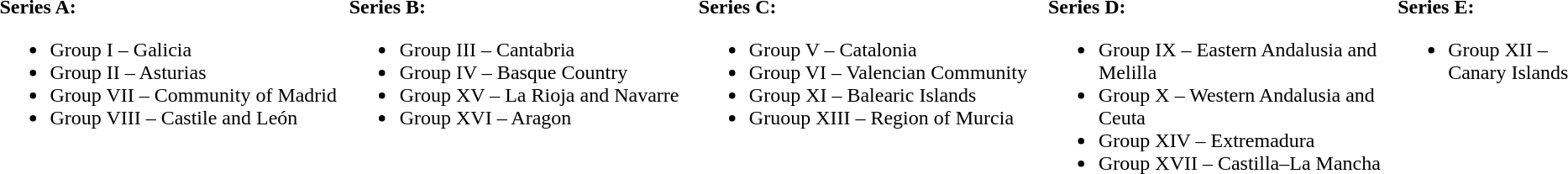<table>
<tr>
<td valign="top" width="22%"><br><strong>Series A:</strong><ul><li>Group I – Galicia </li><li>Group II – Asturias </li><li>Group VII – Community of Madrid </li><li>Group VIII – Castile and León </li></ul></td>
<td valign="top" width="22%"><br><strong>Series B:</strong><ul><li>Group III – Cantabria </li><li>Group IV – Basque Country </li><li>Group XV – La Rioja and Navarre </li><li>Group XVI – Aragon </li></ul></td>
<td valign="top" width="22%"><br><strong>Series C:</strong><ul><li>Group V – Catalonia </li><li>Group VI – Valencian Community </li><li>Group XI – Balearic Islands </li><li>Gruoup XIII – Region of Murcia </li></ul></td>
<td valign="top" width="22%"><br><strong>Series D:</strong><ul><li>Group IX – Eastern Andalusia and Melilla </li><li>Group X – Western Andalusia and Ceuta </li><li>Group XIV – Extremadura </li><li>Group XVII – Castilla–La Mancha </li></ul></td>
<td valign="top" width="22%"><br><strong>Series E:</strong><ul><li>Group XII – Canary Islands </li></ul></td>
</tr>
</table>
